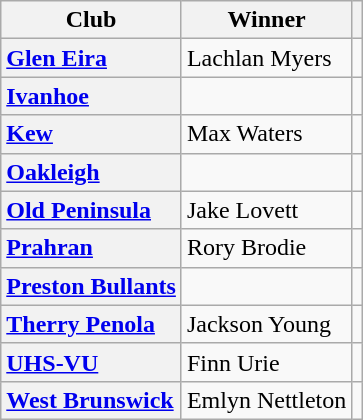<table class="wikitable plainrowheaders">
<tr>
<th>Club</th>
<th>Winner</th>
<th></th>
</tr>
<tr>
<th style="text-align:left"><a href='#'>Glen Eira</a></th>
<td>Lachlan Myers</td>
<td align="center"></td>
</tr>
<tr>
<th style="text-align:left"><a href='#'>Ivanhoe</a></th>
<td></td>
<td align="center"></td>
</tr>
<tr>
<th style="text-align:left"><a href='#'>Kew</a></th>
<td>Max Waters</td>
<td align="center"></td>
</tr>
<tr>
<th style="text-align:left"><a href='#'>Oakleigh</a></th>
<td></td>
<td align="center"></td>
</tr>
<tr>
<th style="text-align:left"><a href='#'>Old Peninsula</a></th>
<td>Jake Lovett</td>
<td align="center"></td>
</tr>
<tr>
<th style="text-align:left"><a href='#'>Prahran</a></th>
<td>Rory Brodie</td>
<td align="center"></td>
</tr>
<tr>
<th style="text-align:left"><a href='#'>Preston Bullants</a></th>
<td></td>
<td align="center"></td>
</tr>
<tr>
<th style="text-align:left"><a href='#'>Therry Penola</a></th>
<td>Jackson Young</td>
<td align="center"></td>
</tr>
<tr>
<th style="text-align:left"><a href='#'>UHS-VU</a></th>
<td>Finn Urie</td>
<td align="center"></td>
</tr>
<tr>
<th style="text-align:left"><a href='#'>West Brunswick</a></th>
<td>Emlyn Nettleton</td>
<td align="center"></td>
</tr>
</table>
